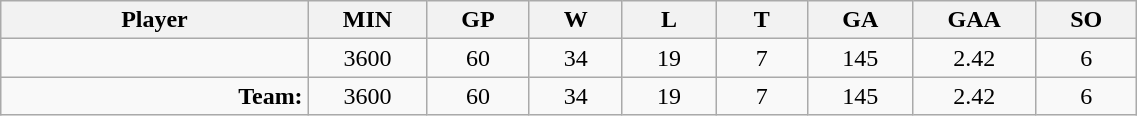<table class="wikitable sortable" width="60%">
<tr>
<th bgcolor="#DDDDFF" width="10%">Player</th>
<th width="3%" bgcolor="#DDDDFF" title="Minutes played">MIN</th>
<th width="3%" bgcolor="#DDDDFF" title="Games played in">GP</th>
<th width="3%" bgcolor="#DDDDFF" title="Wins">W</th>
<th width="3%" bgcolor="#DDDDFF"title="Losses">L</th>
<th width="3%" bgcolor="#DDDDFF" title="Ties">T</th>
<th width="3%" bgcolor="#DDDDFF" title="Goals against">GA</th>
<th width="3%" bgcolor="#DDDDFF" title="Goals against average">GAA</th>
<th width="3%" bgcolor="#DDDDFF"title="Shut-outs">SO</th>
</tr>
<tr align="center">
<td align="right"></td>
<td>3600</td>
<td>60</td>
<td>34</td>
<td>19</td>
<td>7</td>
<td>145</td>
<td>2.42</td>
<td>6</td>
</tr>
<tr align="center">
<td align="right"><strong>Team:</strong></td>
<td>3600</td>
<td>60</td>
<td>34</td>
<td>19</td>
<td>7</td>
<td>145</td>
<td>2.42</td>
<td>6</td>
</tr>
</table>
